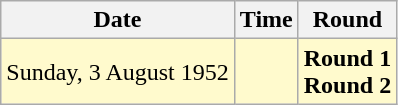<table class="wikitable">
<tr>
<th>Date</th>
<th>Time</th>
<th>Round</th>
</tr>
<tr style=background:lemonchiffon>
<td>Sunday, 3 August 1952</td>
<td></td>
<td><strong>Round 1</strong><br><strong>Round 2</strong></td>
</tr>
</table>
